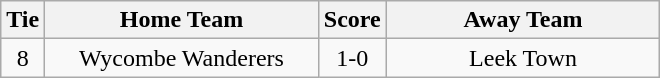<table class="wikitable" style="text-align:center;">
<tr>
<th width=20>Tie</th>
<th width=175>Home Team</th>
<th width=20>Score</th>
<th width=175>Away Team</th>
</tr>
<tr>
<td>8</td>
<td>Wycombe Wanderers</td>
<td>1-0</td>
<td>Leek Town</td>
</tr>
</table>
